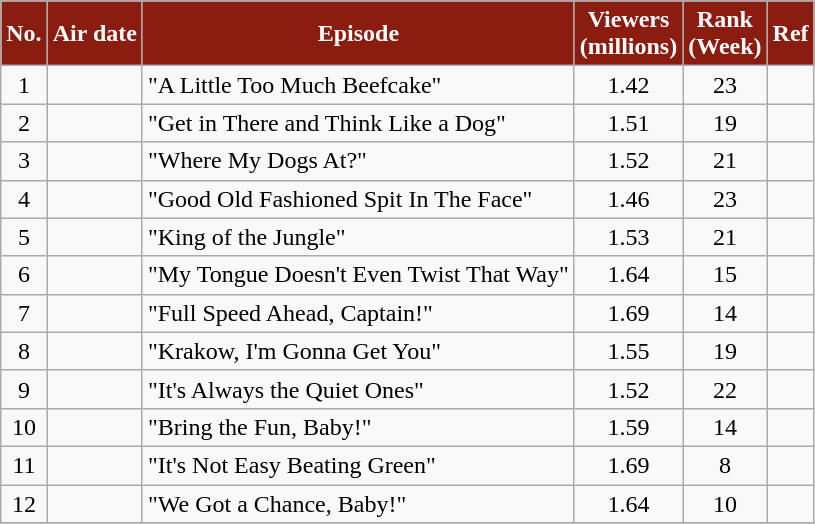<table class="wikitable" style="text-align:center;">
<tr>
<th style="background:#8b1c10; color:white;">No.</th>
<th style="background:#8b1c10; color:white;">Air date</th>
<th style="background:#8b1c10; color:white;">Episode</th>
<th style="background:#8b1c10; color:white;">Viewers<br>(millions)</th>
<th style="background:#8b1c10; color:white;">Rank<br>(Week)</th>
<th style="background:#8b1c10; color:white;">Ref</th>
</tr>
<tr>
<td>1</td>
<td style="text-align:left;"></td>
<td style="text-align:left;">"A Little Too Much Beefcake"</td>
<td>1.42</td>
<td>23</td>
<td></td>
</tr>
<tr>
<td>2</td>
<td style="text-align:left;"></td>
<td style="text-align:left;">"Get in There and Think Like a Dog"</td>
<td>1.51</td>
<td>19</td>
<td></td>
</tr>
<tr>
<td>3</td>
<td style="text-align:left;"></td>
<td style="text-align:left;">"Where My Dogs At?"</td>
<td>1.52</td>
<td>21</td>
<td></td>
</tr>
<tr>
<td>4</td>
<td style="text-align:left;"></td>
<td style="text-align:left;">"Good Old Fashioned Spit In The Face"</td>
<td>1.46</td>
<td>23</td>
<td></td>
</tr>
<tr>
<td>5</td>
<td style="text-align:left;"></td>
<td style="text-align:left;">"King of the Jungle"</td>
<td>1.53</td>
<td>21</td>
<td></td>
</tr>
<tr>
<td>6</td>
<td style="text-align:left;"></td>
<td style="text-align:left;">"My Tongue Doesn't Even Twist That Way"</td>
<td>1.64</td>
<td>15</td>
<td></td>
</tr>
<tr>
<td>7</td>
<td style="text-align:left;"></td>
<td style="text-align:left;">"Full Speed Ahead, Captain!"</td>
<td>1.69</td>
<td>14</td>
<td></td>
</tr>
<tr>
<td>8</td>
<td style="text-align:left;"></td>
<td style="text-align:left;">"Krakow, I'm Gonna Get You"</td>
<td>1.55</td>
<td>19</td>
<td></td>
</tr>
<tr>
<td>9</td>
<td style="text-align:left;"></td>
<td style="text-align:left;">"It's Always the Quiet Ones"</td>
<td>1.52</td>
<td>22</td>
<td></td>
</tr>
<tr>
<td>10</td>
<td style="text-align:left;"></td>
<td style="text-align:left;">"Bring the Fun, Baby!"</td>
<td>1.59</td>
<td>14</td>
<td></td>
</tr>
<tr>
<td>11</td>
<td style="text-align:left;"></td>
<td style="text-align:left;">"It's Not Easy Beating Green"</td>
<td>1.69</td>
<td>8</td>
<td></td>
</tr>
<tr>
<td>12</td>
<td style="text-align:left;"></td>
<td style="text-align:left;">"We Got a Chance, Baby!"</td>
<td>1.64</td>
<td>10</td>
<td></td>
</tr>
<tr>
</tr>
</table>
